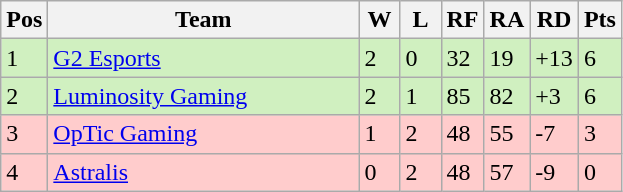<table class="wikitable">
<tr>
<th width="20px">Pos</th>
<th width="200px">Team</th>
<th width="20px">W</th>
<th width="20px">L</th>
<th width="20px">RF</th>
<th width="20px">RA</th>
<th width="20px">RD</th>
<th width="20px">Pts</th>
</tr>
<tr style="background: #D0F0C0;">
<td>1</td>
<td> <a href='#'>G2 Esports</a></td>
<td>2</td>
<td>0</td>
<td>32</td>
<td>19</td>
<td>+13</td>
<td>6</td>
</tr>
<tr style="background: #D0F0C0;">
<td>2</td>
<td> <a href='#'>Luminosity Gaming</a></td>
<td>2</td>
<td>1</td>
<td>85</td>
<td>82</td>
<td>+3</td>
<td>6</td>
</tr>
<tr style="background: #FFCCCC;">
<td>3</td>
<td> <a href='#'>OpTic Gaming</a></td>
<td>1</td>
<td>2</td>
<td>48</td>
<td>55</td>
<td>-7</td>
<td>3</td>
</tr>
<tr style="background: #FFCCCC;">
<td>4</td>
<td> <a href='#'>Astralis</a></td>
<td>0</td>
<td>2</td>
<td>48</td>
<td>57</td>
<td>-9</td>
<td>0</td>
</tr>
</table>
